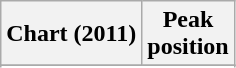<table class="wikitable sortable">
<tr>
<th>Chart (2011)</th>
<th>Peak<br>position</th>
</tr>
<tr>
</tr>
<tr>
</tr>
</table>
